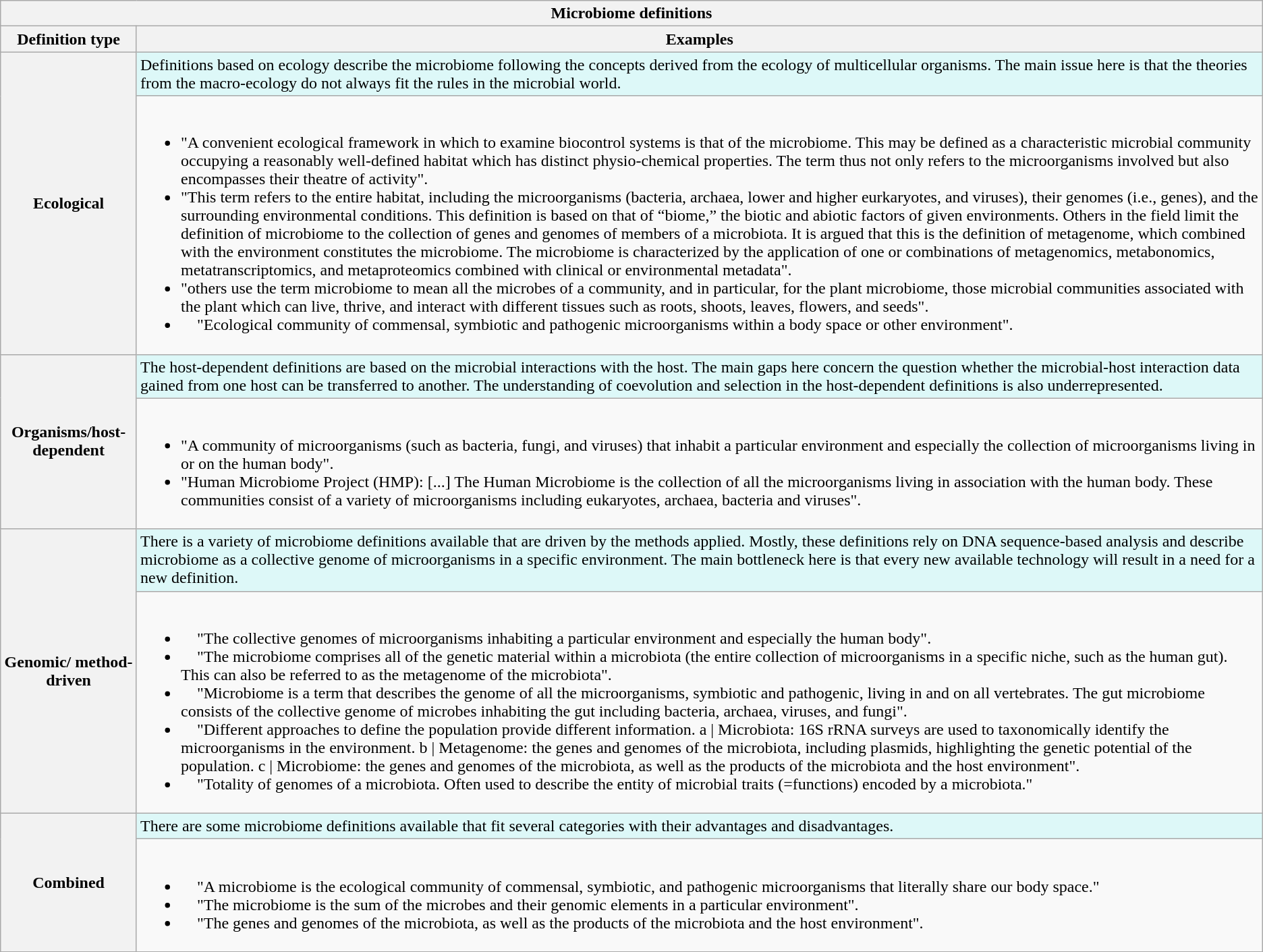<table class="wikitable collapsible">
<tr>
<th colspan=2>Microbiome definitions</th>
</tr>
<tr>
<th>Definition type</th>
<th>Examples</th>
</tr>
<tr>
<th rowspan=2>Ecological</th>
<td style="text-align:left; background:#ddf8f8;">Definitions based on ecology describe the microbiome following the concepts derived from the ecology of multicellular organisms. The main issue here is that the theories from the macro-ecology do not always fit the rules in the microbial world.</td>
</tr>
<tr>
<td><br><ul><li>"A convenient ecological framework in which to examine biocontrol systems is that of the microbiome. This may be defined as a characteristic microbial community occupying a reasonably well-defined habitat which has distinct physio-chemical properties. The term thus not only refers to the microorganisms involved but also encompasses their theatre of activity".</li><li>"This term refers to the entire habitat, including the microorganisms (bacteria, archaea, lower and higher eurkaryotes, and viruses), their genomes (i.e., genes), and the surrounding environmental conditions. This definition is based on that of “biome,” the biotic and abiotic factors of given environments. Others in the field limit the definition of microbiome to the collection of genes and genomes of members of a microbiota. It is argued that this is the definition of metagenome, which combined with the environment constitutes the microbiome. The microbiome is characterized by the application of one or combinations of metagenomics, metabonomics, metatranscriptomics, and metaproteomics combined with clinical or environmental metadata".</li><li>"others use the term microbiome to mean all the microbes of a community, and in particular, for the plant microbiome, those microbial communities associated with the plant which can live, thrive, and interact with different tissues such as roots, shoots, leaves, flowers, and seeds".</li><li> "Ecological community of commensal, symbiotic and pathogenic microorganisms within a body space or other environment".</li></ul></td>
</tr>
<tr>
<th rowspan=2>Organisms/host-dependent</th>
<td style="text-align:left; background:#ddf8f8;">The host-dependent definitions are based on the microbial interactions with the host. The main gaps here concern the question whether the microbial-host interaction data gained from one host can be transferred to another. The understanding of coevolution and selection in the host-dependent definitions is also underrepresented.</td>
</tr>
<tr>
<td><br><ul><li>"A community of microorganisms (such as bacteria, fungi, and viruses) that inhabit a particular environment and especially the collection of microorganisms living in or on the human body".</li><li>"Human Microbiome Project (HMP): [...] The Human Microbiome is the collection of all the microorganisms living in association with the human body. These communities consist of a variety of microorganisms including eukaryotes, archaea, bacteria and viruses".</li></ul></td>
</tr>
<tr>
<th rowspan=2>Genomic/ method-driven</th>
<td style="text-align:left; background:#ddf8f8;">There is a variety of microbiome definitions available that are driven by the methods applied. Mostly, these definitions rely on DNA sequence-based analysis and describe microbiome as a collective genome of microorganisms in a specific environment. The main bottleneck here is that every new available technology will result in a need for a new definition.</td>
</tr>
<tr>
<td><br><ul><li> "The collective genomes of microorganisms inhabiting a particular environment and especially the human body".</li><li> "The microbiome comprises all of the genetic material within a microbiota (the entire collection of microorganisms in a specific niche, such as the human gut). This can also be referred to as the metagenome of the microbiota".</li><li> "Microbiome is a term that describes the genome of all the microorganisms, symbiotic and pathogenic, living in and on all vertebrates. The gut microbiome consists of the collective genome of microbes inhabiting the gut including bacteria, archaea, viruses, and fungi".</li><li> "Different approaches to define the population provide different information. a | Microbiota: 16S rRNA surveys are used to taxonomically identify the microorganisms in the environment. b | Metagenome: the genes and genomes of the microbiota, including plasmids, highlighting the genetic potential of the population. c | Microbiome: the genes and genomes of the microbiota, as well as the products of the microbiota and the host environment".</li><li> "Totality of genomes of a microbiota. Often used to describe the entity of microbial traits (=functions) encoded by a microbiota."</li></ul></td>
</tr>
<tr>
<th rowspan=2>Combined</th>
<td style="text-align:left; background:#ddf8f8;">There are some microbiome definitions available that fit several categories with their advantages and disadvantages.</td>
</tr>
<tr>
<td><br><ul><li> "A microbiome is the ecological community of commensal, symbiotic, and pathogenic microorganisms that literally share our body space."</li><li> "The microbiome is the sum of the microbes and their genomic elements in a particular environment".</li><li> "The genes and genomes of the microbiota, as well as the products of the microbiota and the host environment".</li></ul></td>
</tr>
<tr>
</tr>
</table>
